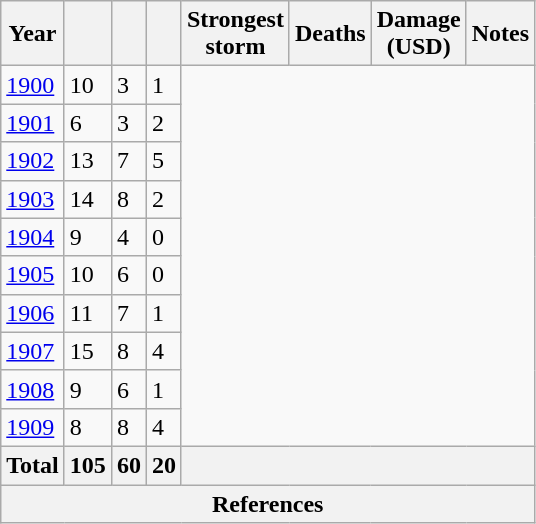<table class="wikitable sortable">
<tr>
<th>Year</th>
<th></th>
<th></th>
<th></th>
<th>Strongest<br>storm</th>
<th>Deaths</th>
<th>Damage<br>(USD)</th>
<th>Notes</th>
</tr>
<tr>
<td><a href='#'>1900</a></td>
<td>10</td>
<td>3</td>
<td>1</td>
</tr>
<tr>
<td><a href='#'>1901</a></td>
<td>6</td>
<td>3</td>
<td>2</td>
</tr>
<tr>
<td><a href='#'>1902</a></td>
<td>13</td>
<td>7</td>
<td>5</td>
</tr>
<tr>
<td><a href='#'>1903</a></td>
<td>14</td>
<td>8</td>
<td>2</td>
</tr>
<tr>
<td><a href='#'>1904</a></td>
<td>9</td>
<td>4</td>
<td>0</td>
</tr>
<tr>
<td><a href='#'>1905</a></td>
<td>10</td>
<td>6</td>
<td>0</td>
</tr>
<tr>
<td><a href='#'>1906</a></td>
<td>11</td>
<td>7</td>
<td>1</td>
</tr>
<tr>
<td><a href='#'>1907</a></td>
<td>15</td>
<td>8</td>
<td>4</td>
</tr>
<tr>
<td><a href='#'>1908</a></td>
<td>9</td>
<td>6</td>
<td>1</td>
</tr>
<tr>
<td><a href='#'>1909</a></td>
<td>8</td>
<td>8</td>
<td>4</td>
</tr>
<tr>
<th>Total</th>
<th>105</th>
<th>60</th>
<th>20</th>
<th colspan="4"></th>
</tr>
<tr class="unsortable">
<th colspan="8">References</th>
</tr>
</table>
